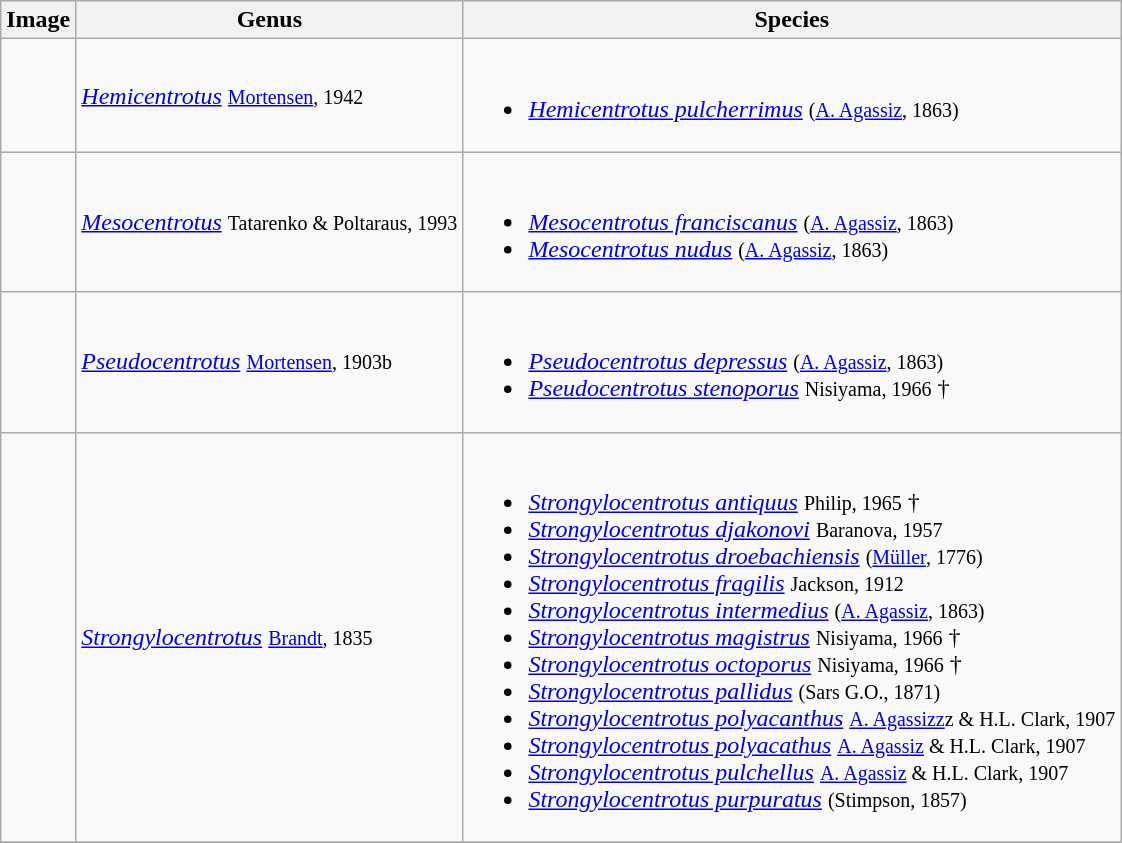<table class="wikitable">
<tr>
<th>Image</th>
<th>Genus</th>
<th>Species</th>
</tr>
<tr>
<td></td>
<td><em><a href='#'>Hemicentrotus</a></em> <small><a href='#'>Mortensen</a>, 1942</small></td>
<td><br><ul><li><em><a href='#'>Hemicentrotus pulcherrimus</a></em> <small>(<a href='#'>A. Agassiz</a>, 1863)</small></li></ul></td>
</tr>
<tr>
<td></td>
<td><em><a href='#'>Mesocentrotus</a></em> <small>Tatarenko & Poltaraus, 1993</small></td>
<td><br><ul><li><em><a href='#'>Mesocentrotus franciscanus</a></em> <small>(<a href='#'>A. Agassiz</a>, 1863)</small></li><li><em><a href='#'>Mesocentrotus nudus</a></em> <small>(<a href='#'>A. Agassiz</a>, 1863)</small></li></ul></td>
</tr>
<tr>
<td></td>
<td><em><a href='#'>Pseudocentrotus</a></em> <small><a href='#'>Mortensen</a>, 1903b</small></td>
<td><br><ul><li><em><a href='#'>Pseudocentrotus depressus</a></em> <small>(<a href='#'>A. Agassiz</a>, 1863)</small></li><li><em><a href='#'>Pseudocentrotus stenoporus</a></em> <small>Nisiyama, 1966</small> †</li></ul></td>
</tr>
<tr>
<td></td>
<td><em><a href='#'>Strongylocentrotus</a></em> <small><a href='#'>Brandt</a>, 1835</small></td>
<td><br><ul><li><em><a href='#'>Strongylocentrotus antiquus</a></em> <small>Philip, 1965</small> †</li><li><em><a href='#'>Strongylocentrotus djakonovi</a></em> <small>Baranova, 1957</small></li><li><em><a href='#'>Strongylocentrotus droebachiensis</a></em> <small>(<a href='#'>Müller</a>, 1776)</small></li><li><em><a href='#'>Strongylocentrotus fragilis</a></em> <small>Jackson, 1912</small></li><li><em><a href='#'>Strongylocentrotus intermedius</a></em> <small>(<a href='#'>A. Agassiz</a>, 1863)</small></li><li><em><a href='#'>Strongylocentrotus magistrus</a></em> <small>Nisiyama, 1966</small> †</li><li><em><a href='#'>Strongylocentrotus octoporus</a></em> <small>Nisiyama, 1966</small> †</li><li><em><a href='#'>Strongylocentrotus pallidus</a></em> <small>(Sars G.O., 1871)</small></li><li><em><a href='#'>Strongylocentrotus polyacanthus</a></em> <small><a href='#'>A. Agassizz</a>z & H.L. Clark, 1907</small></li><li><em><a href='#'>Strongylocentrotus polyacathus</a></em> <small><a href='#'>A. Agassiz</a> & H.L. Clark, 1907</small></li><li><em><a href='#'>Strongylocentrotus pulchellus</a></em> <small><a href='#'>A. Agassiz</a> & H.L. Clark, 1907</small></li><li><em><a href='#'>Strongylocentrotus purpuratus</a></em> <small>(Stimpson, 1857)</small></li></ul></td>
</tr>
<tr>
</tr>
</table>
